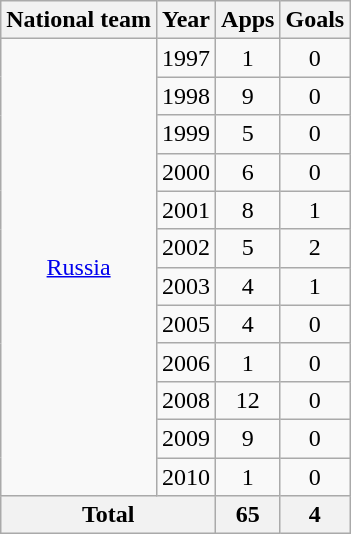<table class="wikitable" style="text-align:center">
<tr>
<th>National team</th>
<th>Year</th>
<th>Apps</th>
<th>Goals</th>
</tr>
<tr>
<td rowspan="12"><a href='#'>Russia</a></td>
<td>1997</td>
<td>1</td>
<td>0</td>
</tr>
<tr>
<td>1998</td>
<td>9</td>
<td>0</td>
</tr>
<tr>
<td>1999</td>
<td>5</td>
<td>0</td>
</tr>
<tr>
<td>2000</td>
<td>6</td>
<td>0</td>
</tr>
<tr>
<td>2001</td>
<td>8</td>
<td>1</td>
</tr>
<tr>
<td>2002</td>
<td>5</td>
<td>2</td>
</tr>
<tr>
<td>2003</td>
<td>4</td>
<td>1</td>
</tr>
<tr>
<td>2005</td>
<td>4</td>
<td>0</td>
</tr>
<tr>
<td>2006</td>
<td>1</td>
<td>0</td>
</tr>
<tr>
<td>2008</td>
<td>12</td>
<td>0</td>
</tr>
<tr>
<td>2009</td>
<td>9</td>
<td>0</td>
</tr>
<tr>
<td>2010</td>
<td>1</td>
<td>0</td>
</tr>
<tr>
<th colspan="2">Total</th>
<th>65</th>
<th>4</th>
</tr>
</table>
